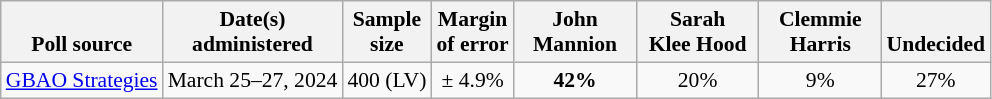<table class="wikitable" style="font-size:90%;text-align:center;">
<tr valign=bottom>
<th>Poll source</th>
<th>Date(s)<br>administered</th>
<th>Sample<br>size</th>
<th>Margin<br>of error</th>
<th style="width:75px;">John Mannion</th>
<th style="width:75px;">Sarah<br>Klee Hood</th>
<th style="width:75px;">Clemmie Harris</th>
<th>Undecided</th>
</tr>
<tr>
<td style="text-align:left;"><a href='#'>GBAO Strategies</a></td>
<td>March 25–27, 2024</td>
<td>400 (LV)</td>
<td>± 4.9%</td>
<td><strong>42%</strong></td>
<td>20%</td>
<td>9%</td>
<td>27%</td>
</tr>
</table>
